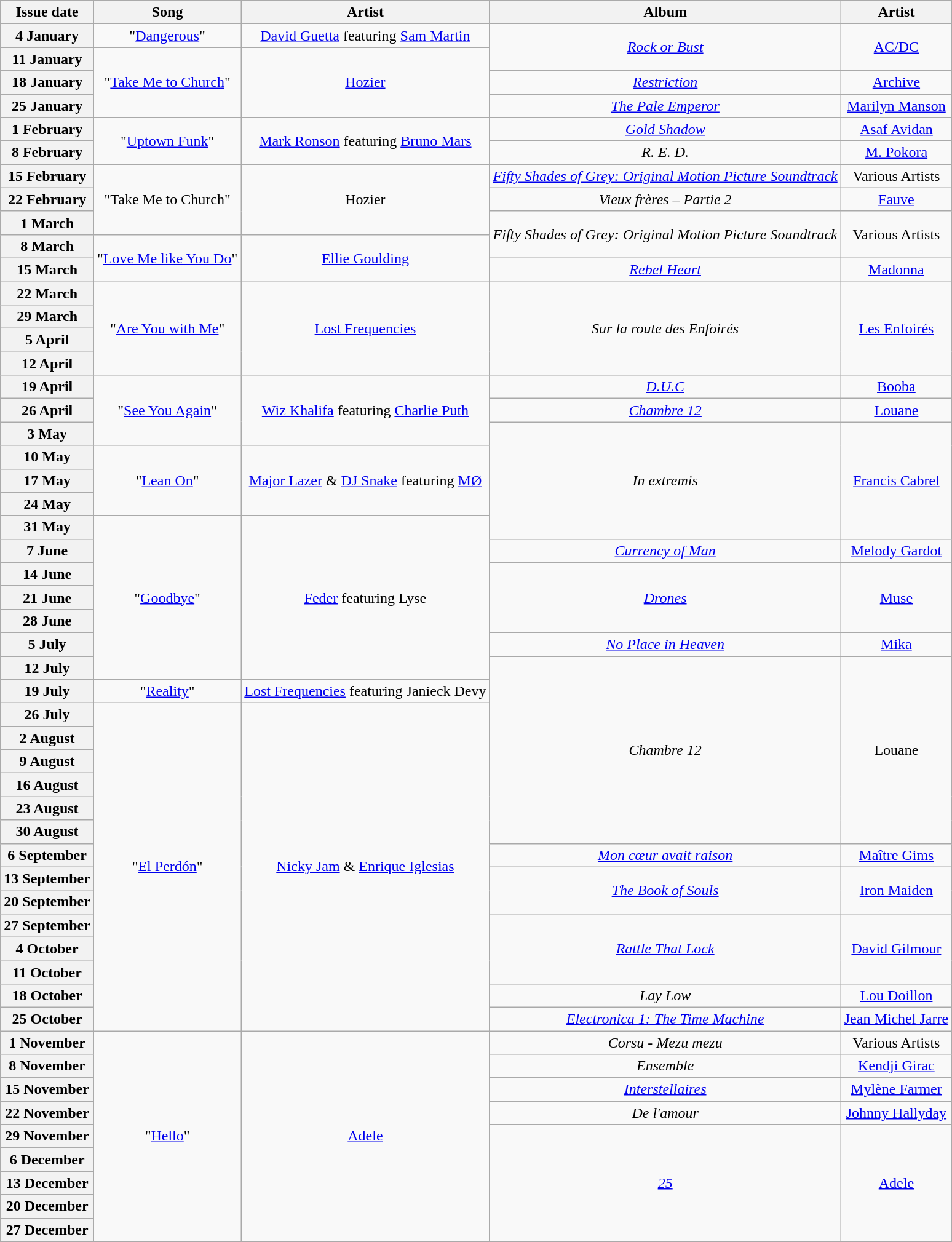<table class="wikitable plainrowheaders" style="text-align:center">
<tr>
<th scope="col">Issue date</th>
<th scope="col">Song</th>
<th scope="col">Artist</th>
<th scope="col">Album</th>
<th scope="col">Artist</th>
</tr>
<tr>
<th scope="row">4 January</th>
<td rowspan=1>"<a href='#'>Dangerous</a>"</td>
<td rowspan=1><a href='#'>David Guetta</a> featuring <a href='#'>Sam Martin</a></td>
<td rowspan=2><em><a href='#'>Rock or Bust</a></em></td>
<td rowspan=2><a href='#'>AC/DC</a></td>
</tr>
<tr>
<th scope="row">11 January</th>
<td rowspan=3>"<a href='#'>Take Me to Church</a>"</td>
<td rowspan=3><a href='#'>Hozier</a></td>
</tr>
<tr>
<th scope="row">18 January</th>
<td rowspan=1><em><a href='#'>Restriction</a></em></td>
<td rowspan=1><a href='#'>Archive</a></td>
</tr>
<tr>
<th scope="row">25 January</th>
<td rowspan=1><em><a href='#'>The Pale Emperor</a></em></td>
<td rowspan=1><a href='#'>Marilyn Manson</a></td>
</tr>
<tr>
<th scope="row">1 February</th>
<td rowspan=2>"<a href='#'>Uptown Funk</a>"</td>
<td rowspan=2><a href='#'>Mark Ronson</a> featuring <a href='#'>Bruno Mars</a></td>
<td rowspan=1><em><a href='#'>Gold Shadow</a></em></td>
<td rowspan=1><a href='#'>Asaf Avidan</a></td>
</tr>
<tr>
<th scope="row">8 February</th>
<td rowspan=1><em>R. E. D.</em></td>
<td rowspan=1><a href='#'>M. Pokora</a></td>
</tr>
<tr>
<th scope="row">15 February</th>
<td rowspan=3>"Take Me to Church"</td>
<td rowspan=3>Hozier</td>
<td rowspan=1><em><a href='#'>Fifty Shades of Grey: Original Motion Picture Soundtrack</a></em></td>
<td rowspan=1>Various Artists</td>
</tr>
<tr>
<th scope="row">22 February</th>
<td rowspan=1><em>Vieux frères – Partie 2</em></td>
<td rowspan=1><a href='#'>Fauve</a></td>
</tr>
<tr>
<th scope="row">1 March</th>
<td rowspan=2><em>Fifty Shades of Grey: Original Motion Picture Soundtrack</em></td>
<td rowspan=2>Various Artists</td>
</tr>
<tr>
<th scope="row">8 March</th>
<td rowspan=2>"<a href='#'>Love Me like You Do</a>"</td>
<td rowspan=2><a href='#'>Ellie Goulding</a></td>
</tr>
<tr>
<th scope="row">15 March</th>
<td rowspan=1><em><a href='#'>Rebel Heart</a></em></td>
<td><a href='#'>Madonna</a></td>
</tr>
<tr>
<th scope="row">22 March</th>
<td rowspan=4>"<a href='#'>Are You with Me</a>"</td>
<td rowspan=4><a href='#'>Lost Frequencies</a></td>
<td rowspan=4><em>Sur la route des Enfoirés</em></td>
<td rowspan=4><a href='#'>Les Enfoirés</a></td>
</tr>
<tr>
<th scope="row">29 March</th>
</tr>
<tr>
<th scope="row">5 April</th>
</tr>
<tr>
<th scope="row">12 April</th>
</tr>
<tr>
<th scope="row">19 April</th>
<td rowspan=3>"<a href='#'>See You Again</a>"</td>
<td rowspan=3><a href='#'>Wiz Khalifa</a> featuring <a href='#'>Charlie Puth</a></td>
<td rowspan=1><em><a href='#'>D.U.C</a></em></td>
<td rowspan=1><a href='#'>Booba</a></td>
</tr>
<tr>
<th scope="row">26 April</th>
<td rowspan=1><em><a href='#'>Chambre 12</a></em></td>
<td rowspan=1><a href='#'>Louane</a></td>
</tr>
<tr>
<th scope="row">3 May</th>
<td rowspan=5><em>In extremis</em></td>
<td rowspan=5><a href='#'>Francis Cabrel</a></td>
</tr>
<tr>
<th scope="row">10 May</th>
<td rowspan=3>"<a href='#'>Lean On</a>"</td>
<td rowspan=3><a href='#'>Major Lazer</a> & <a href='#'>DJ Snake</a> featuring <a href='#'>MØ</a></td>
</tr>
<tr>
<th scope="row">17 May</th>
</tr>
<tr>
<th scope="row">24 May</th>
</tr>
<tr>
<th scope="row">31 May</th>
<td rowspan=7>"<a href='#'>Goodbye</a>"</td>
<td rowspan=7><a href='#'>Feder</a> featuring Lyse</td>
</tr>
<tr>
<th scope="row">7 June</th>
<td rowspan=1><em><a href='#'>Currency of Man</a></em></td>
<td rowspan=1><a href='#'>Melody Gardot</a></td>
</tr>
<tr>
<th scope="row">14 June</th>
<td rowspan=3><em><a href='#'>Drones</a></em></td>
<td rowspan=3><a href='#'>Muse</a></td>
</tr>
<tr>
<th scope="row">21 June</th>
</tr>
<tr>
<th scope="row">28 June</th>
</tr>
<tr>
<th scope="row">5 July</th>
<td rowspan=1><em><a href='#'>No Place in Heaven</a></em></td>
<td rowspan=1><a href='#'>Mika</a></td>
</tr>
<tr>
<th scope="row">12 July</th>
<td rowspan=8><em>Chambre 12</em></td>
<td rowspan=8>Louane</td>
</tr>
<tr>
<th scope="row">19 July</th>
<td rowspan=1>"<a href='#'>Reality</a>"</td>
<td rowspan=1><a href='#'>Lost Frequencies</a> featuring Janieck Devy</td>
</tr>
<tr>
<th scope="row">26 July</th>
<td rowspan=14>"<a href='#'>El Perdón</a>"</td>
<td rowspan=14><a href='#'>Nicky Jam</a> & <a href='#'>Enrique Iglesias</a></td>
</tr>
<tr>
<th scope="row">2 August</th>
</tr>
<tr>
<th scope="row">9 August</th>
</tr>
<tr>
<th scope="row">16 August</th>
</tr>
<tr>
<th scope="row">23 August</th>
</tr>
<tr>
<th scope="row">30 August</th>
</tr>
<tr>
<th scope="row">6 September</th>
<td><em><a href='#'>Mon cœur avait raison</a></em></td>
<td><a href='#'>Maître Gims</a></td>
</tr>
<tr>
<th scope="row">13 September</th>
<td rowspan=2><em><a href='#'>The Book of Souls</a></em></td>
<td rowspan=2><a href='#'>Iron Maiden</a></td>
</tr>
<tr>
<th scope="row">20 September</th>
</tr>
<tr>
<th scope="row">27 September</th>
<td rowspan=3><em><a href='#'>Rattle That Lock</a></em></td>
<td rowspan=3><a href='#'>David Gilmour</a></td>
</tr>
<tr>
<th scope="row">4 October</th>
</tr>
<tr>
<th scope="row">11 October</th>
</tr>
<tr>
<th scope="row">18 October</th>
<td><em>Lay Low</em></td>
<td><a href='#'>Lou Doillon</a></td>
</tr>
<tr>
<th scope="row">25 October</th>
<td><em><a href='#'>Electronica 1: The Time Machine</a></em></td>
<td><a href='#'>Jean Michel Jarre</a></td>
</tr>
<tr>
<th scope="row">1 November</th>
<td rowspan="9">"<a href='#'>Hello</a>"</td>
<td rowspan="9"><a href='#'>Adele</a></td>
<td><em>Corsu - Mezu mezu</em></td>
<td>Various Artists</td>
</tr>
<tr>
<th scope="row">8 November</th>
<td><em>Ensemble</em></td>
<td><a href='#'>Kendji Girac</a></td>
</tr>
<tr>
<th scope="row">15 November</th>
<td><em><a href='#'>Interstellaires</a></em></td>
<td><a href='#'>Mylène Farmer</a></td>
</tr>
<tr>
<th scope="row">22 November</th>
<td><em>De l'amour</em></td>
<td><a href='#'>Johnny Hallyday</a></td>
</tr>
<tr>
<th scope="row">29 November</th>
<td rowspan="5"><em><a href='#'>25</a></em></td>
<td rowspan="5"><a href='#'>Adele</a></td>
</tr>
<tr>
<th scope="row">6 December</th>
</tr>
<tr>
<th scope="row">13 December</th>
</tr>
<tr>
<th scope="row">20 December</th>
</tr>
<tr>
<th scope="row">27 December</th>
</tr>
</table>
